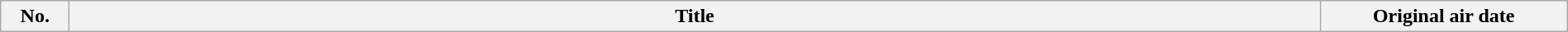<table class="wikitable plainrowheaders" style="width:100%; margin:auto;">
<tr>
<th scope="col" style="width:3em;">No.</th>
<th scope="col">Title</th>
<th scope="col" style="width:12em;">Original air date<br></th>
</tr>
</table>
